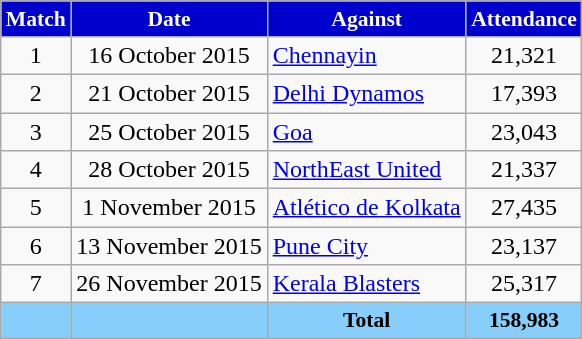<table class="wikitable" style="text-align:center font-size">
<tr>
<th style="background:#0000CD; color:white; font-size:90%">Match</th>
<th style="background:#0000CD; color:white; font-size:90%">Date</th>
<th style="background:#0000CD; color:white; font-size:90%">Against</th>
<th style="background:#0000CD; color:white; font-size:90%">Attendance</th>
</tr>
<tr>
<td align="center">1</td>
<td align="center">16 October 2015</td>
<td align="left"><a href='#'>Chennayin</a></td>
<td align="center">21,321</td>
</tr>
<tr>
<td align="center">2</td>
<td align="center">21 October 2015</td>
<td align="left"><a href='#'>Delhi Dynamos</a></td>
<td align="center">17,393</td>
</tr>
<tr>
<td align="center">3</td>
<td align="center">25 October 2015</td>
<td align="left"><a href='#'>Goa</a></td>
<td align="center">23,043</td>
</tr>
<tr>
<td align="center">4</td>
<td align="center">28 October 2015</td>
<td align="left"><a href='#'>NorthEast United</a></td>
<td align="center">21,337</td>
</tr>
<tr>
<td align="center">5</td>
<td align="center">1 November 2015</td>
<td align="left"><a href='#'>Atlético de Kolkata</a></td>
<td align="center">27,435</td>
</tr>
<tr>
<td align="center">6</td>
<td align="center">13 November 2015</td>
<td align="left"><a href='#'>Pune City</a></td>
<td align="center">23,137</td>
</tr>
<tr>
<td align="center">7</td>
<td align="center">26 November 2015</td>
<td align="left"><a href='#'>Kerala Blasters</a></td>
<td align="center">25,317</td>
</tr>
<tr>
<th style="background:#87CEFA; color:black; font-size:90%" align="center"></th>
<th style="background:#87CEFA; color:black; font-size:90%" align="center"></th>
<th style="background:#87CEFA; color:black; font-size:90%" align="center"><strong>Total</strong></th>
<th style="background:#87CEFA; color:black; font-size:90%" align="center">158,983</th>
</tr>
</table>
